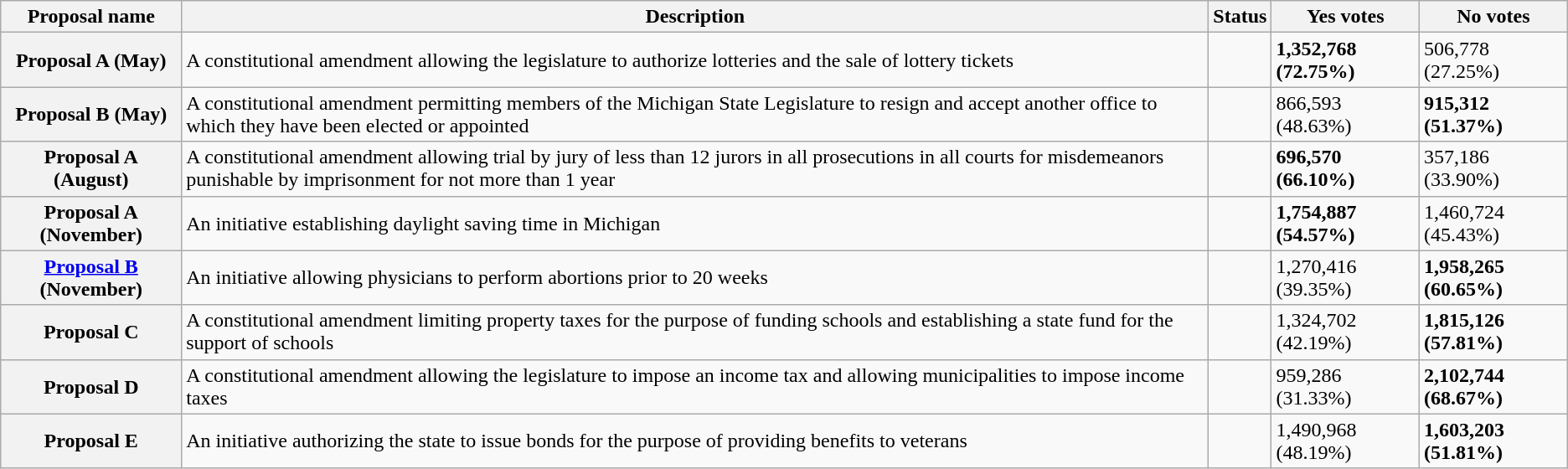<table class="wikitable sortable plainrowheaders">
<tr>
<th scope="col">Proposal name</th>
<th class="unsortable" scope="col">Description</th>
<th scope="col">Status</th>
<th scope="col">Yes votes</th>
<th scope="col">No votes</th>
</tr>
<tr>
<th scope="row">Proposal A (May)</th>
<td>A constitutional amendment allowing the legislature to authorize lotteries and the sale of lottery tickets</td>
<td></td>
<td><strong>1,352,768 (72.75%)</strong></td>
<td>506,778 (27.25%)</td>
</tr>
<tr>
<th scope="row">Proposal B (May)</th>
<td>A constitutional amendment permitting members of the Michigan State Legislature to resign and accept another office to which they have been elected or appointed</td>
<td></td>
<td>866,593 (48.63%)</td>
<td><strong>915,312 (51.37%)</strong></td>
</tr>
<tr>
<th scope="row">Proposal A (August)</th>
<td>A constitutional amendment allowing trial by jury of less than 12 jurors in all prosecutions in all courts for misdemeanors punishable by imprisonment for not more than 1 year</td>
<td></td>
<td><strong>696,570 (66.10%)</strong></td>
<td>357,186 (33.90%)</td>
</tr>
<tr>
<th scope="row">Proposal A (November)</th>
<td>An initiative establishing daylight saving time in Michigan</td>
<td></td>
<td><strong>1,754,887 (54.57%)</strong></td>
<td>1,460,724 (45.43%)</td>
</tr>
<tr>
<th scope="row"><a href='#'>Proposal B</a> (November)</th>
<td>An initiative allowing physicians to perform abortions prior to 20 weeks</td>
<td></td>
<td>1,270,416 (39.35%)</td>
<td><strong>1,958,265 (60.65%)</strong></td>
</tr>
<tr>
<th scope="row">Proposal C</th>
<td>A constitutional amendment limiting property taxes for the purpose of funding schools and establishing a state fund for the support of schools</td>
<td></td>
<td>1,324,702 (42.19%)</td>
<td><strong>1,815,126 (57.81%)</strong></td>
</tr>
<tr>
<th scope="row">Proposal D</th>
<td>A constitutional amendment allowing the legislature to impose an income tax and allowing municipalities to impose income taxes</td>
<td></td>
<td>959,286 (31.33%)</td>
<td><strong>2,102,744 (68.67%)</strong></td>
</tr>
<tr>
<th scope="row">Proposal E</th>
<td>An initiative authorizing the state to issue bonds for the purpose of providing benefits to veterans</td>
<td></td>
<td>1,490,968 (48.19%)</td>
<td><strong>1,603,203 (51.81%)</strong></td>
</tr>
</table>
